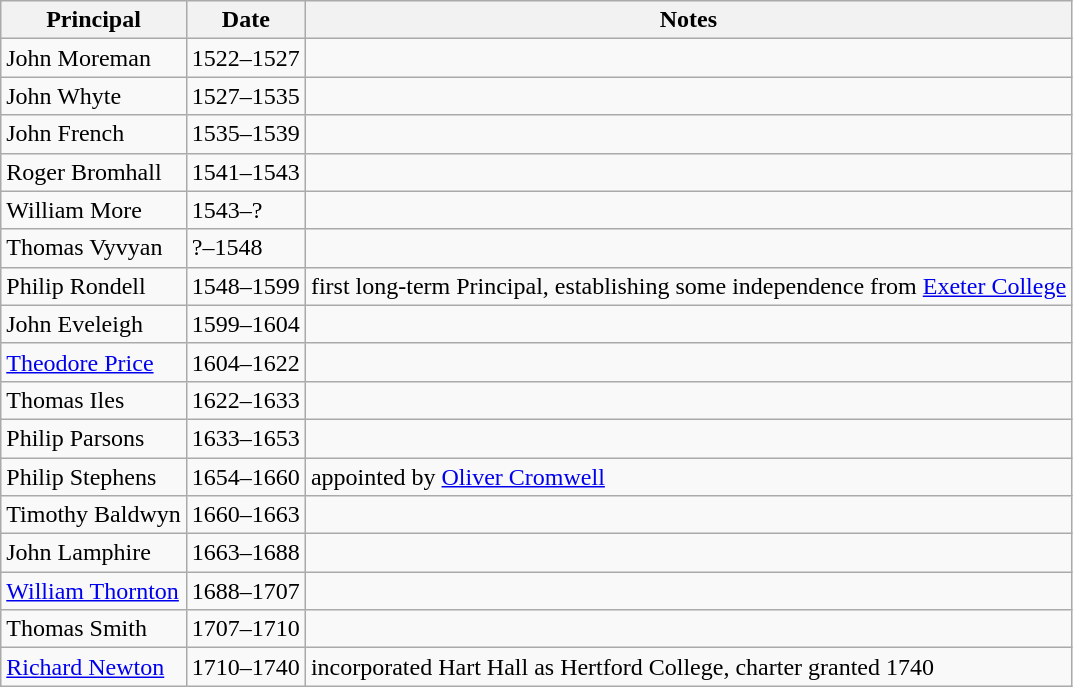<table class="wikitable">
<tr>
<th>Principal</th>
<th>Date</th>
<th>Notes</th>
</tr>
<tr>
<td>John Moreman</td>
<td>1522–1527</td>
<td></td>
</tr>
<tr>
<td>John Whyte</td>
<td>1527–1535</td>
<td></td>
</tr>
<tr>
<td>John French</td>
<td>1535–1539</td>
<td></td>
</tr>
<tr>
<td>Roger Bromhall</td>
<td>1541–1543</td>
<td></td>
</tr>
<tr>
<td>William More</td>
<td>1543–?</td>
<td></td>
</tr>
<tr>
<td>Thomas Vyvyan</td>
<td>?–1548</td>
<td></td>
</tr>
<tr>
<td>Philip Rondell</td>
<td>1548–1599</td>
<td>first long-term Principal, establishing some independence from <a href='#'>Exeter College</a></td>
</tr>
<tr>
<td>John Eveleigh</td>
<td>1599–1604</td>
<td></td>
</tr>
<tr>
<td><a href='#'>Theodore Price</a></td>
<td>1604–1622</td>
<td></td>
</tr>
<tr>
<td>Thomas Iles</td>
<td>1622–1633</td>
<td></td>
</tr>
<tr>
<td>Philip Parsons</td>
<td>1633–1653</td>
<td></td>
</tr>
<tr>
<td>Philip Stephens</td>
<td>1654–1660</td>
<td>appointed by <a href='#'>Oliver Cromwell</a></td>
</tr>
<tr>
<td>Timothy Baldwyn</td>
<td>1660–1663</td>
<td></td>
</tr>
<tr>
<td>John Lamphire</td>
<td>1663–1688</td>
<td></td>
</tr>
<tr>
<td><a href='#'>William Thornton</a></td>
<td>1688–1707</td>
<td></td>
</tr>
<tr>
<td>Thomas Smith</td>
<td>1707–1710</td>
<td></td>
</tr>
<tr>
<td><a href='#'>Richard Newton</a></td>
<td>1710–1740</td>
<td>incorporated Hart Hall as Hertford College, charter granted 1740</td>
</tr>
</table>
